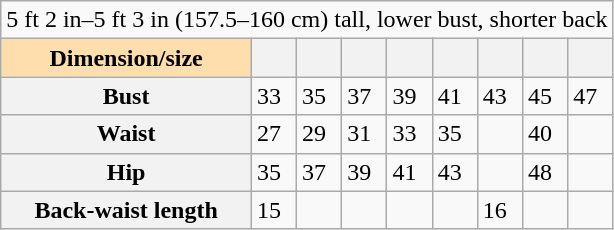<table class="wikitable">
<tr>
<td colspan="9">5 ft 2 in–5 ft 3 in (157.5–160 cm) tall, lower bust, shorter back</td>
</tr>
<tr>
<th style="background:#ffdead;">Dimension/size</th>
<th></th>
<th></th>
<th></th>
<th></th>
<th></th>
<th></th>
<th></th>
<th></th>
</tr>
<tr>
<th>Bust</th>
<td>33</td>
<td>35</td>
<td>37</td>
<td>39</td>
<td>41</td>
<td>43</td>
<td>45</td>
<td>47</td>
</tr>
<tr>
<th>Waist</th>
<td>27</td>
<td>29</td>
<td>31</td>
<td>33</td>
<td>35</td>
<td></td>
<td>40</td>
<td></td>
</tr>
<tr>
<th>Hip</th>
<td>35</td>
<td>37</td>
<td>39</td>
<td>41</td>
<td>43</td>
<td></td>
<td>48</td>
<td></td>
</tr>
<tr>
<th>Back-waist length</th>
<td>15</td>
<td></td>
<td></td>
<td></td>
<td></td>
<td>16</td>
<td></td>
<td></td>
</tr>
</table>
